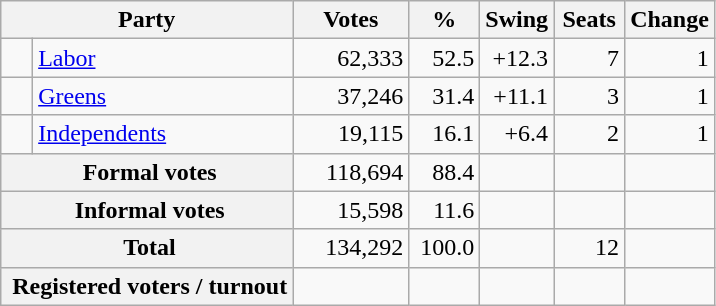<table class="wikitable" style="text-align:right; margin-bottom:0">
<tr>
<th style="width:10px" colspan=3>Party</th>
<th style="width:70px;">Votes</th>
<th style="width:40px;">%</th>
<th style="width:40px;">Swing</th>
<th style="width:40px;">Seats</th>
<th style="width:40px;">Change</th>
</tr>
<tr>
<td> </td>
<td style="text-align:left;" colspan="2"><a href='#'>Labor</a></td>
<td>62,333</td>
<td>52.5</td>
<td>+12.3</td>
<td>7</td>
<td> 1</td>
</tr>
<tr>
<td> </td>
<td style="text-align:left;" colspan="2"><a href='#'>Greens</a></td>
<td>37,246</td>
<td>31.4</td>
<td>+11.1</td>
<td>3</td>
<td> 1</td>
</tr>
<tr>
<td> </td>
<td style="text-align:left;" colspan="2"><a href='#'>Independents</a></td>
<td>19,115</td>
<td>16.1</td>
<td>+6.4</td>
<td>2</td>
<td> 1</td>
</tr>
<tr>
<th colspan="3" rowspan="1"> Formal votes</th>
<td>118,694</td>
<td>88.4</td>
<td></td>
<td></td>
<td></td>
</tr>
<tr>
<th colspan="3" rowspan="1"> Informal votes</th>
<td>15,598</td>
<td>11.6</td>
<td></td>
<td></td>
<td></td>
</tr>
<tr>
<th colspan="3" rowspan="1"> <strong>Total </strong></th>
<td>134,292</td>
<td>100.0</td>
<td></td>
<td>12</td>
<td></td>
</tr>
<tr>
<th colspan="3" rowspan="1"> Registered voters / turnout</th>
<td></td>
<td></td>
<td></td>
<td></td>
<td></td>
</tr>
</table>
